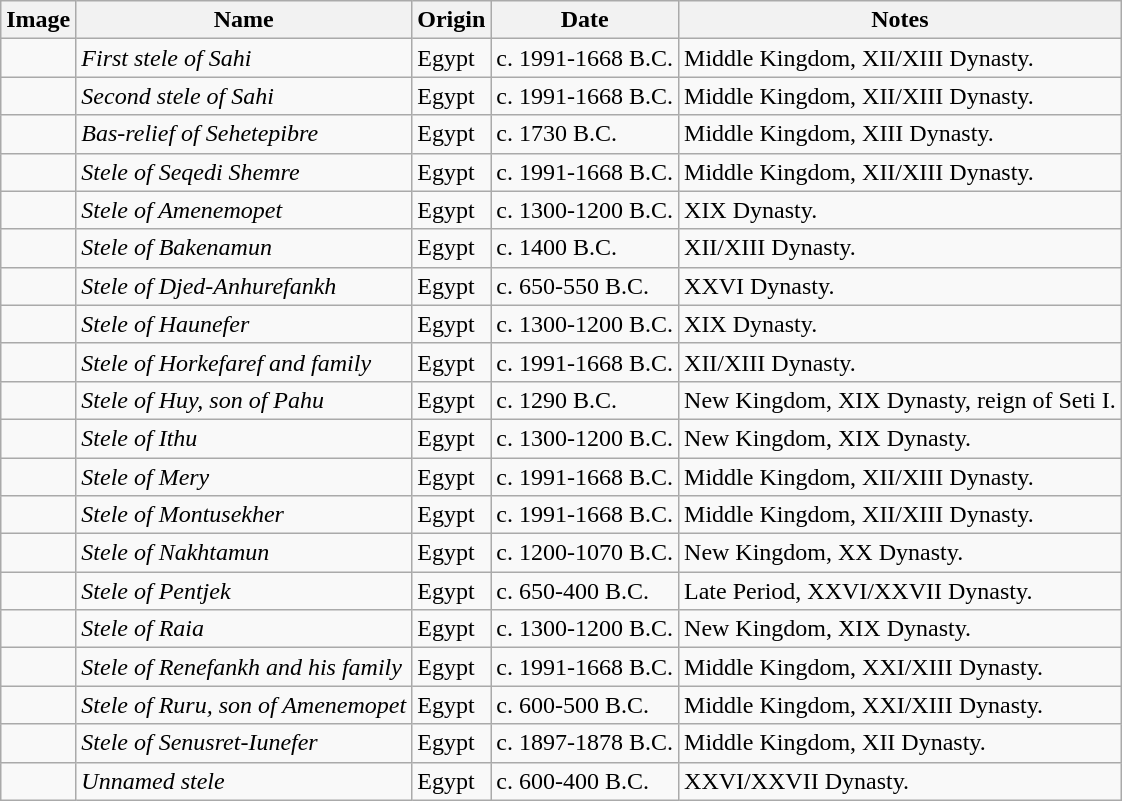<table class="wikitable sortable">
<tr>
<th>Image</th>
<th>Name</th>
<th>Origin</th>
<th>Date</th>
<th>Notes</th>
</tr>
<tr>
<td></td>
<td><em>First stele of Sahi</em></td>
<td>Egypt</td>
<td>c. 1991-1668 B.C.</td>
<td>Middle Kingdom, XII/XIII Dynasty.</td>
</tr>
<tr>
<td></td>
<td><em>Second stele of Sahi</em></td>
<td>Egypt</td>
<td>c. 1991-1668 B.C.</td>
<td>Middle Kingdom, XII/XIII Dynasty.</td>
</tr>
<tr>
<td></td>
<td><em>Bas-relief of Sehetepibre</em></td>
<td>Egypt</td>
<td>c. 1730 B.C.</td>
<td>Middle Kingdom, XIII Dynasty.</td>
</tr>
<tr>
<td></td>
<td><em>Stele of Seqedi Shemre</em></td>
<td>Egypt</td>
<td>c. 1991-1668 B.C.</td>
<td>Middle Kingdom, XII/XIII Dynasty.</td>
</tr>
<tr>
<td></td>
<td><em>Stele of Amenemopet</em></td>
<td>Egypt</td>
<td>c. 1300-1200 B.C.</td>
<td>XIX Dynasty.</td>
</tr>
<tr>
<td></td>
<td><em>Stele of Bakenamun</em></td>
<td>Egypt</td>
<td>c. 1400 B.C.</td>
<td>XII/XIII Dynasty.</td>
</tr>
<tr>
<td></td>
<td><em>Stele of Djed-Anhurefankh</em></td>
<td>Egypt</td>
<td>c. 650-550 B.C.</td>
<td>XXVI Dynasty.</td>
</tr>
<tr>
<td></td>
<td><em>Stele of Haunefer</em></td>
<td>Egypt</td>
<td>c. 1300-1200 B.C.</td>
<td>XIX Dynasty.</td>
</tr>
<tr>
<td></td>
<td><em>Stele of Horkefaref and family</em></td>
<td>Egypt</td>
<td>c. 1991-1668 B.C.</td>
<td>XII/XIII Dynasty.</td>
</tr>
<tr>
<td></td>
<td><em>Stele of Huy, son of Pahu</em></td>
<td>Egypt</td>
<td>c. 1290 B.C.</td>
<td>New Kingdom, XIX Dynasty, reign of Seti I.</td>
</tr>
<tr>
<td></td>
<td><em>Stele of Ithu</em></td>
<td>Egypt</td>
<td>c. 1300-1200 B.C.</td>
<td>New Kingdom, XIX Dynasty.</td>
</tr>
<tr>
<td></td>
<td><em>Stele of Mery</em></td>
<td>Egypt</td>
<td>c. 1991-1668 B.C.</td>
<td>Middle Kingdom, XII/XIII Dynasty.</td>
</tr>
<tr>
<td></td>
<td><em>Stele of Montusekher</em></td>
<td>Egypt</td>
<td>c. 1991-1668 B.C.</td>
<td>Middle Kingdom, XII/XIII Dynasty.</td>
</tr>
<tr>
<td></td>
<td><em>Stele of Nakhtamun</em></td>
<td>Egypt</td>
<td>c. 1200-1070 B.C.</td>
<td>New Kingdom, XX Dynasty.</td>
</tr>
<tr>
<td></td>
<td><em>Stele of Pentjek</em></td>
<td>Egypt</td>
<td>c. 650-400 B.C.</td>
<td>Late Period, XXVI/XXVII Dynasty.</td>
</tr>
<tr>
<td></td>
<td><em>Stele of Raia</em></td>
<td>Egypt</td>
<td>c. 1300-1200 B.C.</td>
<td>New Kingdom, XIX Dynasty.</td>
</tr>
<tr>
<td></td>
<td><em>Stele of Renefankh and his family</em></td>
<td>Egypt</td>
<td>c. 1991-1668 B.C.</td>
<td>Middle Kingdom, XXI/XIII Dynasty.</td>
</tr>
<tr>
<td></td>
<td><em>Stele of Ruru, son of Amenemopet</em></td>
<td>Egypt</td>
<td>c. 600-500 B.C.</td>
<td>Middle Kingdom, XXI/XIII Dynasty.</td>
</tr>
<tr>
<td></td>
<td><em>Stele of Senusret-Iunefer</em></td>
<td>Egypt</td>
<td>c. 1897-1878 B.C.</td>
<td>Middle Kingdom, XII Dynasty.</td>
</tr>
<tr>
<td></td>
<td><em>Unnamed stele</em></td>
<td>Egypt</td>
<td>c. 600-400 B.C.</td>
<td>XXVI/XXVII Dynasty.</td>
</tr>
</table>
